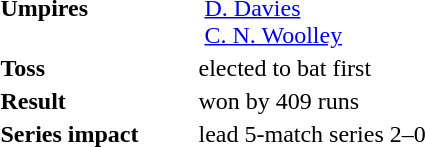<table style="background:transparent;">
<tr>
<td style="width:8em;"></td>
</tr>
<tr style="vertical-align:top;">
<td><strong>Umpires</strong></td>
<td> <a href='#'>D. Davies</a><br> <a href='#'>C. N. Woolley</a></td>
</tr>
<tr>
<td><strong>Toss</strong></td>
<td> elected to bat first</td>
</tr>
<tr>
<td><strong>Result</strong></td>
<td> won by 409 runs</td>
</tr>
<tr>
<td><strong>Series impact</strong></td>
<td> lead 5-match series 2–0</td>
</tr>
</table>
